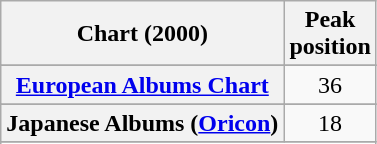<table class="wikitable sortable plainrowheaders">
<tr>
<th>Chart (2000)</th>
<th>Peak<br>position</th>
</tr>
<tr>
</tr>
<tr>
</tr>
<tr>
</tr>
<tr>
<th scope="row"><a href='#'>European Albums Chart</a></th>
<td align="center">36</td>
</tr>
<tr>
</tr>
<tr>
</tr>
<tr>
</tr>
<tr>
</tr>
<tr>
<th scope="row">Japanese Albums (<a href='#'>Oricon</a>)</th>
<td align="center">18</td>
</tr>
<tr>
</tr>
<tr>
</tr>
<tr>
</tr>
<tr>
</tr>
<tr>
</tr>
<tr>
</tr>
<tr>
</tr>
<tr>
</tr>
</table>
